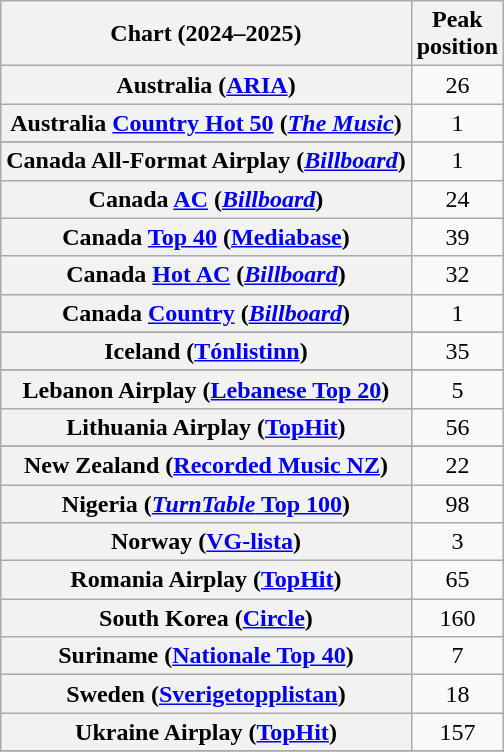<table class="wikitable sortable plainrowheaders" style="text-align:center">
<tr>
<th scope="col">Chart (2024–2025)</th>
<th scope="col">Peak<br>position</th>
</tr>
<tr>
<th scope="row">Australia (<a href='#'>ARIA</a>)</th>
<td>26</td>
</tr>
<tr>
<th scope="row">Australia <a href='#'>Country Hot 50</a> (<em><a href='#'>The Music</a></em>)</th>
<td>1</td>
</tr>
<tr>
</tr>
<tr>
<th scope="row">Canada All-Format Airplay (<em><a href='#'>Billboard</a></em>)</th>
<td>1</td>
</tr>
<tr>
<th scope="row">Canada <a href='#'>AC</a> (<em><a href='#'>Billboard</a></em>)</th>
<td>24</td>
</tr>
<tr>
<th scope="row">Canada <a href='#'>Top 40</a> (<a href='#'>Mediabase</a>)</th>
<td>39</td>
</tr>
<tr>
<th scope="row">Canada <a href='#'>Hot AC</a> (<em><a href='#'>Billboard</a></em>)</th>
<td>32</td>
</tr>
<tr>
<th scope="row">Canada <a href='#'>Country</a> (<em><a href='#'>Billboard</a></em>)</th>
<td>1</td>
</tr>
<tr>
</tr>
<tr>
</tr>
<tr>
<th scope="row">Iceland (<a href='#'>Tónlistinn</a>)</th>
<td>35</td>
</tr>
<tr>
</tr>
<tr>
<th scope="row">Lebanon Airplay (<a href='#'>Lebanese Top 20</a>)</th>
<td>5</td>
</tr>
<tr>
<th scope="row">Lithuania Airplay (<a href='#'>TopHit</a>)</th>
<td>56</td>
</tr>
<tr>
</tr>
<tr>
</tr>
<tr>
<th scope="row">New Zealand (<a href='#'>Recorded Music NZ</a>)</th>
<td>22</td>
</tr>
<tr>
<th scope="row">Nigeria (<a href='#'><em>TurnTable</em> Top 100</a>)</th>
<td>98</td>
</tr>
<tr>
<th scope="row">Norway (<a href='#'>VG-lista</a>)</th>
<td>3</td>
</tr>
<tr>
<th scope="row">Romania Airplay (<a href='#'>TopHit</a>)</th>
<td>65</td>
</tr>
<tr>
<th scope="row">South Korea  (<a href='#'>Circle</a>)</th>
<td>160</td>
</tr>
<tr>
<th scope="row">Suriname (<a href='#'>Nationale Top 40</a>)</th>
<td>7</td>
</tr>
<tr>
<th scope="row">Sweden (<a href='#'>Sverigetopplistan</a>)</th>
<td>18</td>
</tr>
<tr>
<th scope="row">Ukraine Airplay (<a href='#'>TopHit</a>)</th>
<td>157</td>
</tr>
<tr>
</tr>
<tr>
</tr>
<tr>
</tr>
<tr>
</tr>
<tr>
</tr>
<tr>
</tr>
<tr>
</tr>
</table>
